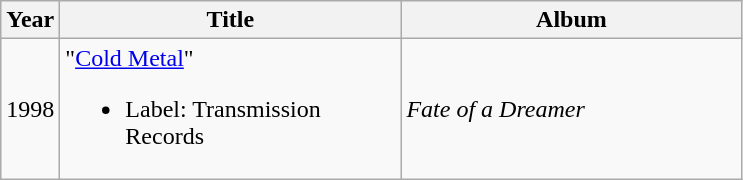<table class="wikitable">
<tr>
<th>Year</th>
<th style="width:220px;">Title</th>
<th style="width:220px;">Album</th>
</tr>
<tr>
<td>1998</td>
<td>"<a href='#'>Cold Metal</a>"<br><ul><li>Label: Transmission Records</li></ul></td>
<td><em>Fate of a Dreamer</em></td>
</tr>
</table>
